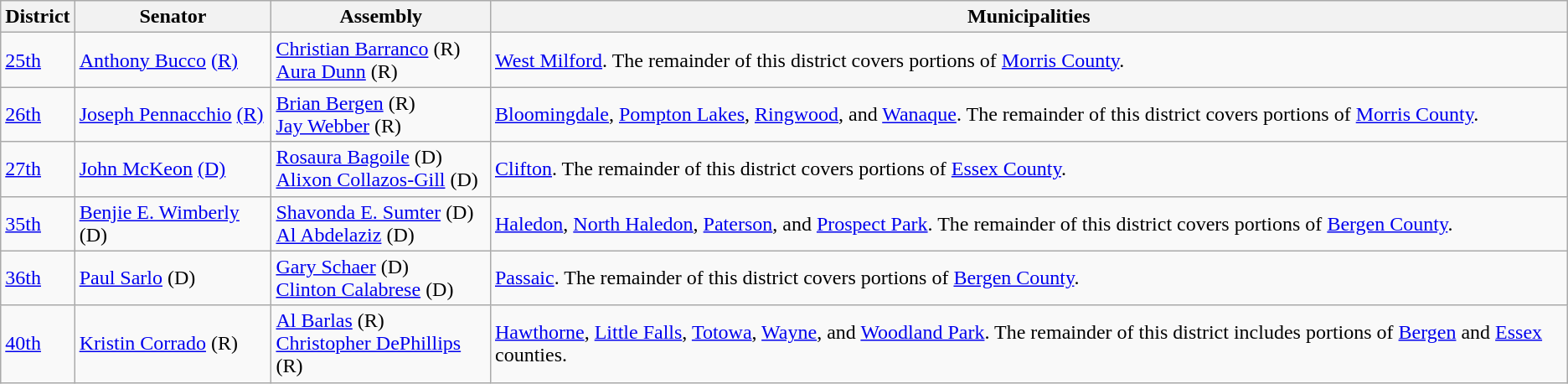<table class="wikitable">
<tr>
<th>District</th>
<th>Senator</th>
<th>Assembly</th>
<th>Municipalities</th>
</tr>
<tr>
<td><a href='#'>25th</a></td>
<td><a href='#'>Anthony Bucco</a> <a href='#'>(R)</a></td>
<td><a href='#'>Christian Barranco</a> (R)<br><a href='#'>Aura Dunn</a> (R)</td>
<td><a href='#'>West Milford</a>. The remainder of this district covers portions of <a href='#'>Morris County</a>.</td>
</tr>
<tr>
<td><a href='#'>26th</a></td>
<td><a href='#'>Joseph Pennacchio</a> <a href='#'>(R)</a></td>
<td><a href='#'>Brian Bergen</a> (R)<br><a href='#'>Jay Webber</a> (R)</td>
<td><a href='#'>Bloomingdale</a>, <a href='#'>Pompton Lakes</a>, <a href='#'>Ringwood</a>, and <a href='#'>Wanaque</a>. The remainder of this district covers portions of <a href='#'>Morris County</a>.</td>
</tr>
<tr>
<td><a href='#'>27th</a></td>
<td><a href='#'>John McKeon</a> <a href='#'>(D)</a></td>
<td><a href='#'>Rosaura Bagoile</a> (D)<br><a href='#'>Alixon Collazos-Gill</a> (D)</td>
<td><a href='#'>Clifton</a>. The remainder of this district covers portions of <a href='#'>Essex County</a>.</td>
</tr>
<tr>
<td><a href='#'>35th</a></td>
<td><a href='#'>Benjie E. Wimberly</a> (D)</td>
<td><a href='#'>Shavonda E. Sumter</a> (D)<br><a href='#'>Al Abdelaziz</a> (D)</td>
<td><a href='#'>Haledon</a>, <a href='#'>North Haledon</a>, <a href='#'>Paterson</a>, and <a href='#'>Prospect Park</a>. The remainder of this district covers portions of <a href='#'>Bergen County</a>.</td>
</tr>
<tr>
<td><a href='#'>36th</a></td>
<td><a href='#'>Paul Sarlo</a> (D)</td>
<td><a href='#'>Gary Schaer</a> (D)<br><a href='#'>Clinton Calabrese</a> (D)</td>
<td><a href='#'>Passaic</a>. The remainder of this district covers portions of <a href='#'>Bergen County</a>.</td>
</tr>
<tr>
<td><a href='#'>40th</a></td>
<td><a href='#'>Kristin Corrado</a> (R)</td>
<td><a href='#'>Al Barlas</a> (R)<br><a href='#'>Christopher DePhillips</a> (R)</td>
<td><a href='#'>Hawthorne</a>, <a href='#'>Little Falls</a>, <a href='#'>Totowa</a>, <a href='#'>Wayne</a>, and <a href='#'>Woodland Park</a>. The remainder of this district includes portions of <a href='#'>Bergen</a> and <a href='#'>Essex</a> counties.</td>
</tr>
</table>
